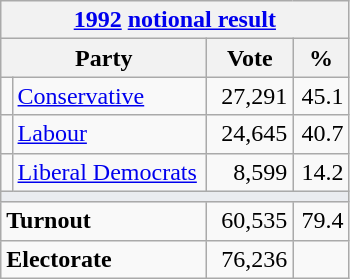<table class="wikitable">
<tr>
<th colspan="4"><a href='#'>1992</a> <a href='#'>notional result</a></th>
</tr>
<tr>
<th bgcolor="#DDDDFF" width="130px" colspan="2">Party</th>
<th bgcolor="#DDDDFF" width="50px">Vote</th>
<th bgcolor="#DDDDFF" width="30px">%</th>
</tr>
<tr>
<td></td>
<td><a href='#'>Conservative</a></td>
<td align=right>27,291</td>
<td align=right>45.1</td>
</tr>
<tr>
<td></td>
<td><a href='#'>Labour</a></td>
<td align=right>24,645</td>
<td align=right>40.7</td>
</tr>
<tr>
<td></td>
<td><a href='#'>Liberal Democrats</a></td>
<td align=right>8,599</td>
<td align=right>14.2</td>
</tr>
<tr>
<td colspan="4" bgcolor="#EAECF0"></td>
</tr>
<tr>
<td colspan="2"><strong>Turnout</strong></td>
<td align=right>60,535</td>
<td align=right>79.4</td>
</tr>
<tr>
<td colspan="2"><strong>Electorate</strong></td>
<td align=right>76,236</td>
</tr>
</table>
